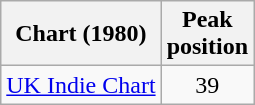<table class="wikitable sortable">
<tr>
<th scope="col">Chart (1980)</th>
<th scope="col">Peak<br>position</th>
</tr>
<tr>
<td><a href='#'>UK Indie Chart</a></td>
<td style="text-align:center;">39</td>
</tr>
</table>
